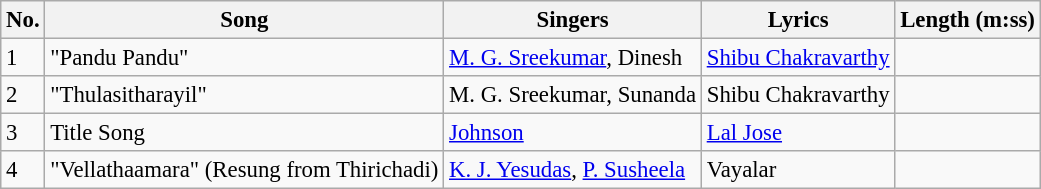<table class="wikitable" style="font-size:95%;">
<tr>
<th>No.</th>
<th>Song</th>
<th>Singers</th>
<th>Lyrics</th>
<th>Length (m:ss)</th>
</tr>
<tr>
<td>1</td>
<td>"Pandu Pandu"</td>
<td><a href='#'>M. G. Sreekumar</a>, Dinesh</td>
<td><a href='#'>Shibu Chakravarthy</a></td>
<td></td>
</tr>
<tr>
<td>2</td>
<td>"Thulasitharayil"</td>
<td>M. G. Sreekumar, Sunanda</td>
<td>Shibu Chakravarthy</td>
<td></td>
</tr>
<tr>
<td>3</td>
<td>Title Song</td>
<td><a href='#'>Johnson</a></td>
<td><a href='#'>Lal Jose</a></td>
<td></td>
</tr>
<tr>
<td>4</td>
<td>"Vellathaamara" (Resung from Thirichadi)</td>
<td><a href='#'>K. J. Yesudas</a>, <a href='#'>P. Susheela</a></td>
<td>Vayalar</td>
<td></td>
</tr>
</table>
